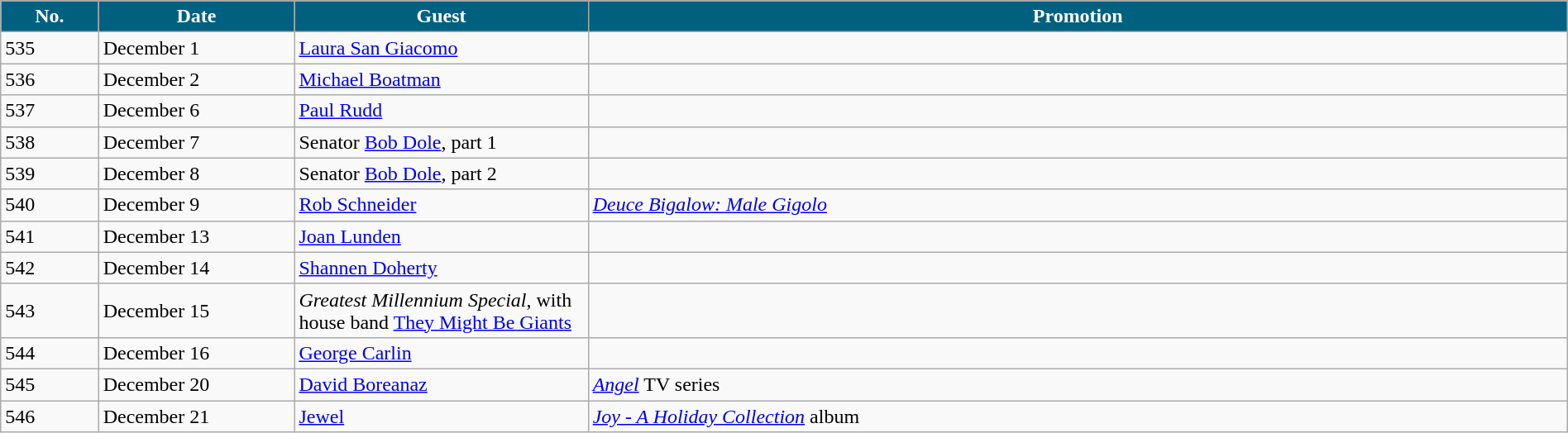<table class="wikitable" width="100%">
<tr>
<th width="5%" style="background:#006080; color:white"><abbr>No.</abbr></th>
<th width="10%" style="background:#006080; color:white">Date</th>
<th width="15%" style="background:#006080; color:white">Guest</th>
<th width="50%" style="background:#006080; color:white">Promotion</th>
</tr>
<tr>
<td>535</td>
<td>December 1</td>
<td><a href='#'>Laura San Giacomo</a></td>
<td></td>
</tr>
<tr>
<td>536</td>
<td>December 2</td>
<td><a href='#'>Michael Boatman</a></td>
<td></td>
</tr>
<tr>
<td>537</td>
<td>December 6</td>
<td><a href='#'>Paul Rudd</a></td>
<td></td>
</tr>
<tr>
<td>538</td>
<td>December 7</td>
<td>Senator <a href='#'>Bob Dole</a>, part 1</td>
<td></td>
</tr>
<tr>
<td>539</td>
<td>December 8</td>
<td>Senator <a href='#'>Bob Dole</a>, part 2</td>
<td></td>
</tr>
<tr>
<td>540</td>
<td>December 9</td>
<td><a href='#'>Rob Schneider</a></td>
<td><em><a href='#'>Deuce Bigalow: Male Gigolo</a></em></td>
</tr>
<tr>
<td>541</td>
<td>December 13</td>
<td><a href='#'>Joan Lunden</a></td>
<td></td>
</tr>
<tr>
<td>542</td>
<td>December 14</td>
<td><a href='#'>Shannen Doherty</a></td>
<td></td>
</tr>
<tr>
<td>543</td>
<td>December 15</td>
<td><em>Greatest Millennium Special</em>, with house band <a href='#'>They Might Be Giants</a></td>
<td></td>
</tr>
<tr>
<td>544</td>
<td>December 16</td>
<td><a href='#'>George Carlin</a></td>
<td></td>
</tr>
<tr>
<td>545</td>
<td>December 20</td>
<td><a href='#'>David Boreanaz</a></td>
<td><em><a href='#'>Angel</a></em> TV series</td>
</tr>
<tr>
<td>546</td>
<td>December 21</td>
<td><a href='#'>Jewel</a></td>
<td><em><a href='#'>Joy - A Holiday Collection</a></em> album</td>
</tr>
</table>
